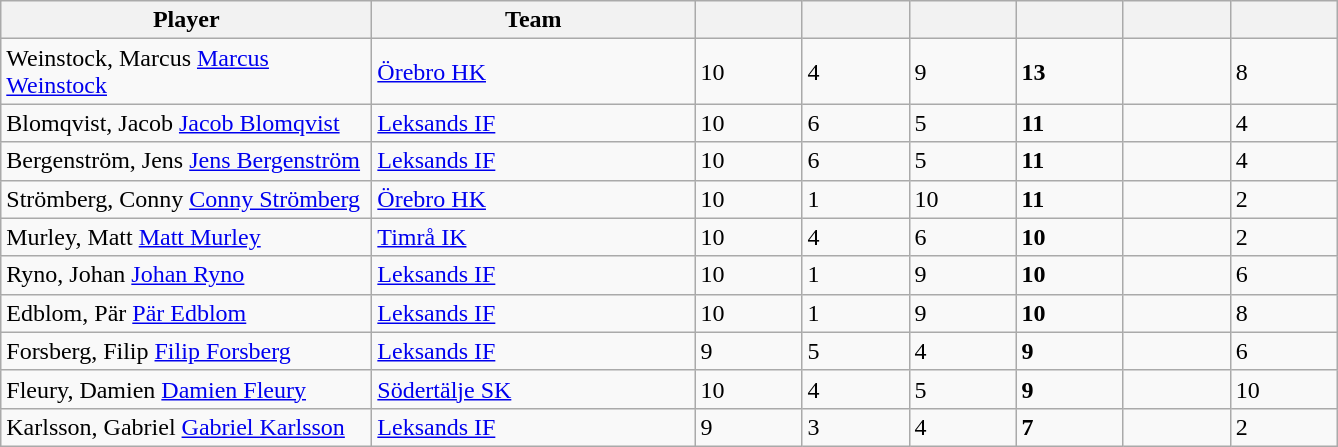<table class="wikitable sortable">
<tr>
<th style="width: 15em;">Player</th>
<th style="width: 13em;">Team</th>
<th style="width: 4em;"></th>
<th style="width: 4em;"></th>
<th style="width: 4em;"></th>
<th style="width: 4em;"></th>
<th style="width: 4em;"></th>
<th style="width: 4em;"></th>
</tr>
<tr>
<td><span>Weinstock, Marcus</span> <a href='#'>Marcus Weinstock</a></td>
<td><a href='#'>Örebro HK</a></td>
<td>10</td>
<td>4</td>
<td>9</td>
<td><strong>13</strong></td>
<td></td>
<td>8</td>
</tr>
<tr>
<td><span>Blomqvist, Jacob</span> <a href='#'>Jacob Blomqvist</a></td>
<td><a href='#'>Leksands IF</a></td>
<td>10</td>
<td>6</td>
<td>5</td>
<td><strong>11</strong></td>
<td></td>
<td>4</td>
</tr>
<tr>
<td><span>Bergenström, Jens</span> <a href='#'>Jens Bergenström</a></td>
<td><a href='#'>Leksands IF</a></td>
<td>10</td>
<td>6</td>
<td>5</td>
<td><strong>11</strong></td>
<td></td>
<td>4</td>
</tr>
<tr>
<td><span>Strömberg, Conny</span> <a href='#'>Conny Strömberg</a></td>
<td><a href='#'>Örebro HK</a></td>
<td>10</td>
<td>1</td>
<td>10</td>
<td><strong>11</strong></td>
<td></td>
<td>2</td>
</tr>
<tr>
<td><span>Murley, Matt</span> <a href='#'>Matt Murley</a></td>
<td><a href='#'>Timrå IK</a></td>
<td>10</td>
<td>4</td>
<td>6</td>
<td><strong>10</strong></td>
<td></td>
<td>2</td>
</tr>
<tr>
<td><span>Ryno, Johan</span> <a href='#'>Johan Ryno</a></td>
<td><a href='#'>Leksands IF</a></td>
<td>10</td>
<td>1</td>
<td>9</td>
<td><strong>10</strong></td>
<td></td>
<td>6</td>
</tr>
<tr>
<td><span>Edblom, Pär</span> <a href='#'>Pär Edblom</a></td>
<td><a href='#'>Leksands IF</a></td>
<td>10</td>
<td>1</td>
<td>9</td>
<td><strong>10</strong></td>
<td></td>
<td>8</td>
</tr>
<tr>
<td><span>Forsberg, Filip</span> <a href='#'>Filip Forsberg</a></td>
<td><a href='#'>Leksands IF</a></td>
<td>9</td>
<td>5</td>
<td>4</td>
<td><strong>9</strong></td>
<td></td>
<td>6</td>
</tr>
<tr>
<td><span>Fleury, Damien</span> <a href='#'>Damien Fleury</a></td>
<td><a href='#'>Södertälje SK</a></td>
<td>10</td>
<td>4</td>
<td>5</td>
<td><strong>9</strong></td>
<td></td>
<td>10</td>
</tr>
<tr>
<td><span>Karlsson, Gabriel</span> <a href='#'>Gabriel Karlsson</a></td>
<td><a href='#'>Leksands IF</a></td>
<td>9</td>
<td>3</td>
<td>4</td>
<td><strong>7</strong></td>
<td></td>
<td>2</td>
</tr>
</table>
